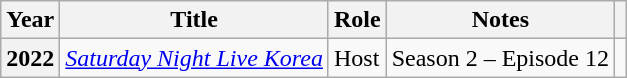<table class="wikitable plainrowheaders">
<tr>
<th scope="col">Year</th>
<th scope="col">Title</th>
<th scope="col">Role</th>
<th scope="col">Notes</th>
<th scope="col" class="unsortable"></th>
</tr>
<tr>
<th scope="row">2022</th>
<td><em><a href='#'>Saturday Night Live Korea</a></em></td>
<td>Host</td>
<td>Season 2 – Episode 12</td>
<td></td>
</tr>
</table>
